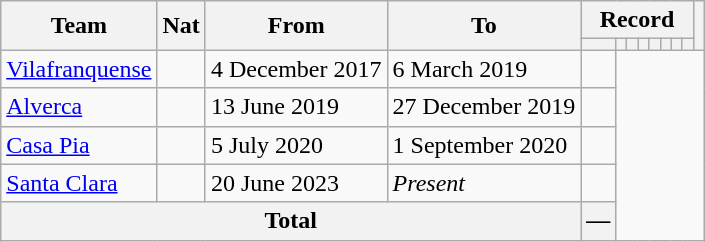<table class="wikitable" style="text-align: center">
<tr>
<th rowspan="2">Team</th>
<th rowspan="2">Nat</th>
<th rowspan="2">From</th>
<th rowspan="2">To</th>
<th colspan="8">Record</th>
<th rowspan=2></th>
</tr>
<tr>
<th></th>
<th></th>
<th></th>
<th></th>
<th></th>
<th></th>
<th></th>
<th></th>
</tr>
<tr>
<td align=left><a href='#'>Vilafranquense</a></td>
<td></td>
<td align=left>4 December 2017</td>
<td align=left>6 March 2019<br></td>
<td></td>
</tr>
<tr>
<td align=left><a href='#'>Alverca</a></td>
<td></td>
<td align=left>13 June 2019</td>
<td align=left>27 December 2019<br></td>
<td></td>
</tr>
<tr>
<td align=left><a href='#'>Casa Pia</a></td>
<td></td>
<td align=left>5 July 2020</td>
<td align=left>1 September 2020<br></td>
<td></td>
</tr>
<tr>
<td align=left><a href='#'>Santa Clara</a></td>
<td></td>
<td align=left>20 June 2023</td>
<td align=left><em>Present</em><br></td>
<td></td>
</tr>
<tr>
<th colspan="4">Total<br></th>
<th>—</th>
</tr>
</table>
